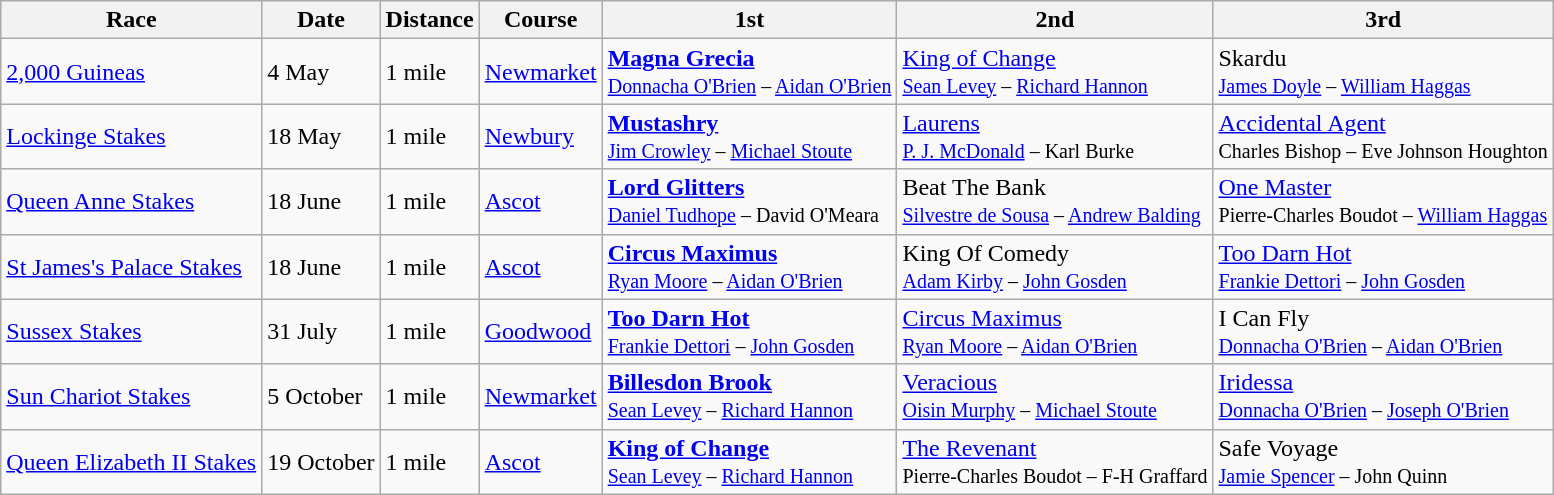<table class="wikitable sortable">
<tr>
<th>Race</th>
<th>Date</th>
<th>Distance</th>
<th>Course</th>
<th>1st</th>
<th>2nd</th>
<th>3rd</th>
</tr>
<tr>
<td><a href='#'>2,000 Guineas</a></td>
<td>4 May</td>
<td>1 mile</td>
<td><a href='#'>Newmarket</a></td>
<td><strong><a href='#'>Magna Grecia</a></strong><br><small><a href='#'>Donnacha O'Brien</a> – <a href='#'>Aidan O'Brien</a></small></td>
<td><a href='#'>King of Change</a><br><small><a href='#'>Sean Levey</a> – <a href='#'>Richard Hannon</a></small></td>
<td>Skardu<br><small><a href='#'>James Doyle</a> – <a href='#'>William Haggas</a></small></td>
</tr>
<tr>
<td><a href='#'>Lockinge Stakes</a></td>
<td>18 May</td>
<td>1 mile</td>
<td><a href='#'>Newbury</a></td>
<td><strong><a href='#'>Mustashry</a></strong><br><small><a href='#'>Jim Crowley</a> – <a href='#'>Michael Stoute</a></small></td>
<td><a href='#'>Laurens</a><br><small><a href='#'>P. J. McDonald</a> – Karl Burke</small></td>
<td><a href='#'>Accidental Agent</a><br><small>Charles Bishop – Eve Johnson Houghton</small></td>
</tr>
<tr>
<td><a href='#'>Queen Anne Stakes</a></td>
<td>18 June</td>
<td>1 mile</td>
<td><a href='#'>Ascot</a></td>
<td><strong><a href='#'>Lord Glitters</a></strong><br><small><a href='#'>Daniel Tudhope</a> – David O'Meara</small></td>
<td>Beat The Bank<br><small><a href='#'>Silvestre de Sousa</a> – <a href='#'>Andrew Balding</a></small></td>
<td><a href='#'>One Master</a><br><small>Pierre-Charles Boudot – <a href='#'>William Haggas</a></small></td>
</tr>
<tr>
<td><a href='#'>St James's Palace Stakes</a></td>
<td>18 June</td>
<td>1 mile</td>
<td><a href='#'>Ascot</a></td>
<td><strong><a href='#'>Circus Maximus</a></strong><br><small><a href='#'>Ryan Moore</a> – <a href='#'>Aidan O'Brien</a></small></td>
<td>King Of Comedy<br><small><a href='#'>Adam Kirby</a> – <a href='#'>John Gosden</a></small></td>
<td><a href='#'>Too Darn Hot</a><br><small><a href='#'>Frankie Dettori</a> – <a href='#'>John Gosden</a></small></td>
</tr>
<tr>
<td><a href='#'>Sussex Stakes</a></td>
<td>31 July</td>
<td>1 mile</td>
<td><a href='#'>Goodwood</a></td>
<td><strong><a href='#'>Too Darn Hot</a></strong><br><small><a href='#'>Frankie Dettori</a> – <a href='#'>John Gosden</a></small></td>
<td><a href='#'>Circus Maximus</a><br><small><a href='#'>Ryan Moore</a> – <a href='#'>Aidan O'Brien</a></small></td>
<td>I Can Fly<br><small><a href='#'>Donnacha O'Brien</a> – <a href='#'>Aidan O'Brien</a></small></td>
</tr>
<tr>
<td><a href='#'>Sun Chariot Stakes</a></td>
<td>5 October</td>
<td>1 mile</td>
<td><a href='#'>Newmarket</a></td>
<td><strong><a href='#'>Billesdon Brook</a></strong><br><small><a href='#'>Sean Levey</a> – <a href='#'>Richard Hannon</a></small></td>
<td><a href='#'>Veracious</a><br><small><a href='#'>Oisin Murphy</a> – <a href='#'>Michael Stoute</a></small></td>
<td><a href='#'>Iridessa</a><br><small><a href='#'>Donnacha O'Brien</a> – <a href='#'>Joseph O'Brien</a></small></td>
</tr>
<tr>
<td><a href='#'>Queen Elizabeth II Stakes</a></td>
<td>19 October</td>
<td>1 mile</td>
<td><a href='#'>Ascot</a></td>
<td><strong><a href='#'>King of Change</a></strong><br><small><a href='#'>Sean Levey</a> – <a href='#'>Richard Hannon</a></small></td>
<td><a href='#'>The Revenant</a><br><small>Pierre-Charles Boudot – F-H Graffard</small></td>
<td>Safe Voyage<br><small><a href='#'>Jamie Spencer</a> – John Quinn</small></td>
</tr>
</table>
